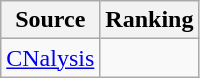<table class="wikitable" style="text-align:center">
<tr>
<th>Source</th>
<th>Ranking</th>
</tr>
<tr>
<td align=left><a href='#'>CNalysis</a></td>
<td></td>
</tr>
</table>
